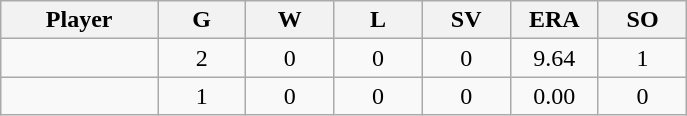<table class="wikitable sortable">
<tr>
<th bgcolor="#DDDDFF" width="16%">Player</th>
<th bgcolor="#DDDDFF" width="9%">G</th>
<th bgcolor="#DDDDFF" width="9%">W</th>
<th bgcolor="#DDDDFF" width="9%">L</th>
<th bgcolor="#DDDDFF" width="9%">SV</th>
<th bgcolor="#DDDDFF" width="9%">ERA</th>
<th bgcolor="#DDDDFF" width="9%">SO</th>
</tr>
<tr align="center">
<td></td>
<td>2</td>
<td>0</td>
<td>0</td>
<td>0</td>
<td>9.64</td>
<td>1</td>
</tr>
<tr align="center">
<td></td>
<td>1</td>
<td>0</td>
<td>0</td>
<td>0</td>
<td>0.00</td>
<td>0</td>
</tr>
</table>
